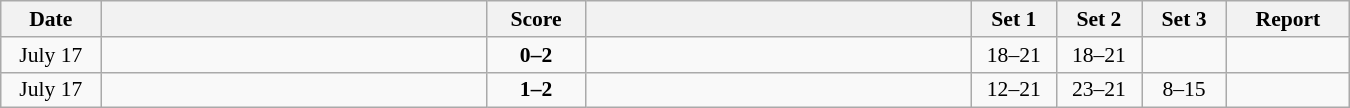<table class="wikitable" style="text-align: center; font-size:90% ">
<tr>
<th width="60">Date</th>
<th align="right" width="250"></th>
<th width="60">Score</th>
<th align="left" width="250"></th>
<th width="50">Set 1</th>
<th width="50">Set 2</th>
<th width="50">Set 3</th>
<th width="75">Report</th>
</tr>
<tr>
<td>July 17</td>
<td align=left></td>
<td align=center><strong>0–2</strong></td>
<td align=left><strong></strong></td>
<td>18–21</td>
<td>18–21</td>
<td></td>
<td></td>
</tr>
<tr>
<td>July 17</td>
<td align=left></td>
<td align=center><strong>1–2</strong></td>
<td align=left><strong></strong></td>
<td>12–21</td>
<td>23–21</td>
<td>8–15</td>
<td></td>
</tr>
</table>
